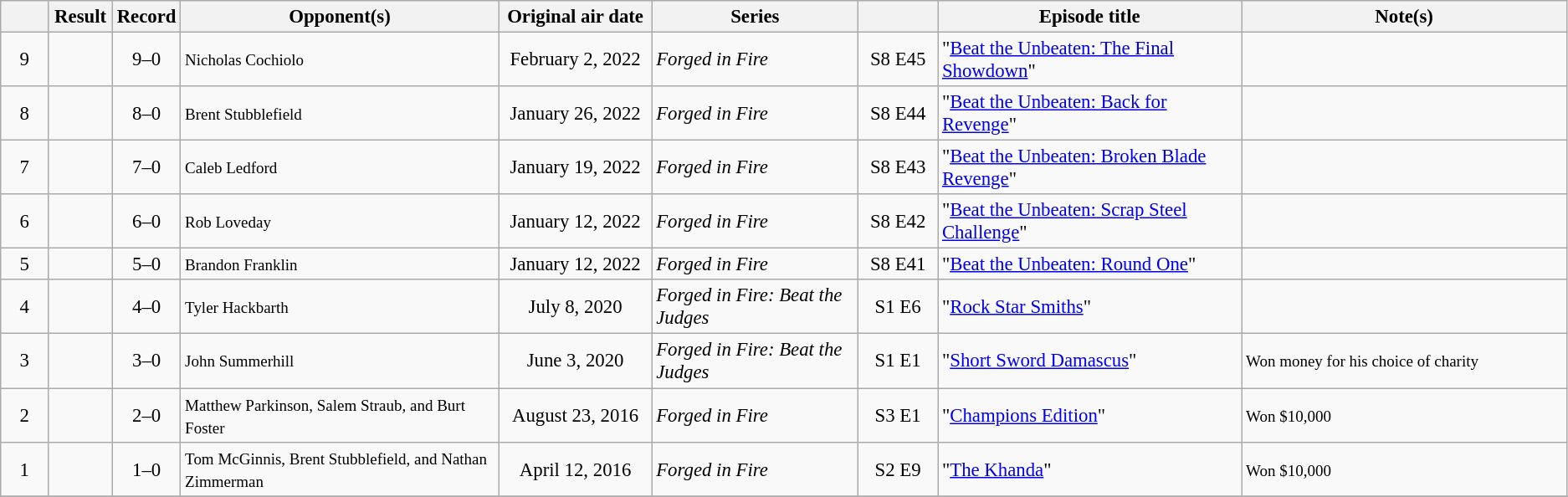<table class="wikitable plainrowheaders" style="text-align:center; font-size:95%">
<tr>
<th scope="col" style="width:3em;"></th>
<th scope="col" style="width:3em;">Result</th>
<th scope="col" style="width:3em;">Record</th>
<th scope="col" style="width:23em;">Opponent(s)</th>
<th scope="col" style="width:10em;">Original air date</th>
<th scope="col" style="width:15em;">Series</th>
<th scope="col" style="width:5em;"></th>
<th scope="col" style="width:22em;">Episode title</th>
<th scope="col" style="width:25em;">Note(s)</th>
</tr>
<tr>
<td>9</td>
<td></td>
<td>9–0</td>
<td style="text-align:left;"><small>Nicholas Cochiolo</small></td>
<td>February 2, 2022</td>
<td style="text-align:left;"><em>Forged in Fire</em></td>
<td>S8 E45</td>
<td style="text-align:left;">"<a href='#'>Beat the Unbeaten: The Final Showdown</a>"</td>
<td></td>
</tr>
<tr>
<td>8</td>
<td></td>
<td>8–0</td>
<td style="text-align:left;"><small>Brent Stubblefield</small></td>
<td>January 26, 2022</td>
<td style="text-align:left;"><em>Forged in Fire</em></td>
<td>S8 E44</td>
<td style="text-align:left;">"<a href='#'>Beat the Unbeaten: Back for Revenge</a>"</td>
<td></td>
</tr>
<tr>
<td>7</td>
<td></td>
<td>7–0</td>
<td style="text-align:left;"><small>Caleb Ledford</small></td>
<td>January 19, 2022</td>
<td style="text-align:left;"><em>Forged in Fire</em></td>
<td>S8 E43</td>
<td style="text-align:left;">"<a href='#'>Beat the Unbeaten: Broken Blade Revenge</a>"</td>
<td></td>
</tr>
<tr>
<td>6</td>
<td></td>
<td>6–0</td>
<td style="text-align:left;"><small>Rob Loveday</small></td>
<td>January 12, 2022</td>
<td style="text-align:left;"><em>Forged in Fire</em></td>
<td>S8 E42</td>
<td style="text-align:left;">"<a href='#'>Beat the Unbeaten: Scrap Steel Challenge</a>"</td>
<td></td>
</tr>
<tr>
<td>5</td>
<td></td>
<td>5–0</td>
<td style="text-align:left;"><small>Brandon Franklin</small></td>
<td>January 12, 2022</td>
<td style="text-align:left;"><em>Forged in Fire</em></td>
<td>S8 E41</td>
<td style="text-align:left;">"<a href='#'>Beat the Unbeaten: Round One</a>"</td>
<td></td>
</tr>
<tr>
<td>4</td>
<td></td>
<td>4–0</td>
<td style="text-align:left;"><small>Tyler Hackbarth</small></td>
<td>July 8, 2020</td>
<td style="text-align:left;"><em>Forged in Fire: Beat the Judges</em></td>
<td>S1 E6</td>
<td style="text-align:left;">"<a href='#'>Rock Star Smiths</a>"</td>
<td></td>
</tr>
<tr>
<td>3</td>
<td></td>
<td>3–0</td>
<td style="text-align:left;"><small>John Summerhill</small></td>
<td>June 3, 2020</td>
<td style="text-align:left;"><em>Forged in Fire: Beat the Judges</em></td>
<td>S1 E1</td>
<td style="text-align:left;">"<a href='#'>Short Sword Damascus</a>"</td>
<td style="text-align:left;"><small>Won money for his choice of charity</small></td>
</tr>
<tr>
<td>2</td>
<td></td>
<td>2–0</td>
<td style="text-align:left;"><small>Matthew Parkinson, Salem Straub, and Burt Foster</small></td>
<td>August 23, 2016</td>
<td style="text-align:left;"><em>Forged in Fire</em></td>
<td>S3 E1</td>
<td style="text-align:left;">"<a href='#'>Champions Edition</a>"</td>
<td style="text-align:left;"><small>Won $10,000</small></td>
</tr>
<tr>
<td>1</td>
<td></td>
<td>1–0</td>
<td style="text-align:left;"><small>Tom McGinnis, Brent Stubblefield, and Nathan Zimmerman</small></td>
<td>April 12, 2016</td>
<td style="text-align:left;"><em>Forged in Fire</em></td>
<td>S2 E9</td>
<td style="text-align:left;">"<a href='#'>The Khanda</a>"</td>
<td style="text-align:left;"><small>Won $10,000</small></td>
</tr>
<tr>
</tr>
</table>
